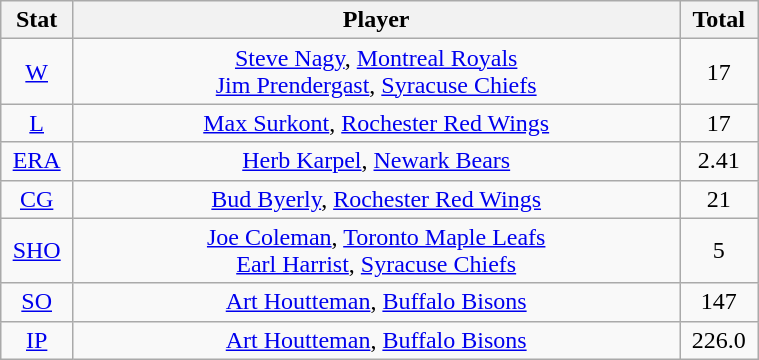<table class="wikitable" width="40%" style="text-align:center;">
<tr>
<th width="5%">Stat</th>
<th width="60%">Player</th>
<th width="5%">Total</th>
</tr>
<tr>
<td><a href='#'>W</a></td>
<td><a href='#'>Steve Nagy</a>, <a href='#'>Montreal Royals</a> <br> <a href='#'>Jim Prendergast</a>, <a href='#'>Syracuse Chiefs</a></td>
<td>17</td>
</tr>
<tr>
<td><a href='#'>L</a></td>
<td><a href='#'>Max Surkont</a>, <a href='#'>Rochester Red Wings</a></td>
<td>17</td>
</tr>
<tr>
<td><a href='#'>ERA</a></td>
<td><a href='#'>Herb Karpel</a>, <a href='#'>Newark Bears</a></td>
<td>2.41</td>
</tr>
<tr>
<td><a href='#'>CG</a></td>
<td><a href='#'>Bud Byerly</a>, <a href='#'>Rochester Red Wings</a></td>
<td>21</td>
</tr>
<tr>
<td><a href='#'>SHO</a></td>
<td><a href='#'>Joe Coleman</a>, <a href='#'>Toronto Maple Leafs</a> <br> <a href='#'>Earl Harrist</a>, <a href='#'>Syracuse Chiefs</a></td>
<td>5</td>
</tr>
<tr>
<td><a href='#'>SO</a></td>
<td><a href='#'>Art Houtteman</a>, <a href='#'>Buffalo Bisons</a></td>
<td>147</td>
</tr>
<tr>
<td><a href='#'>IP</a></td>
<td><a href='#'>Art Houtteman</a>, <a href='#'>Buffalo Bisons</a></td>
<td>226.0</td>
</tr>
</table>
